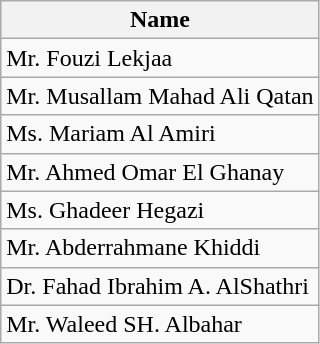<table class="wikitable">
<tr>
<th>Name</th>
</tr>
<tr>
<td>Mr. Fouzi Lekjaa</td>
</tr>
<tr>
<td>Mr. Musallam Mahad Ali Qatan</td>
</tr>
<tr>
<td>Ms. Mariam Al Amiri</td>
</tr>
<tr>
<td>Mr. Ahmed Omar El Ghanay</td>
</tr>
<tr>
<td>Ms. Ghadeer Hegazi</td>
</tr>
<tr>
<td>Mr. Abderrahmane Khiddi</td>
</tr>
<tr>
<td>Dr. Fahad Ibrahim A. AlShathri</td>
</tr>
<tr>
<td>Mr. Waleed SH. Albahar</td>
</tr>
</table>
